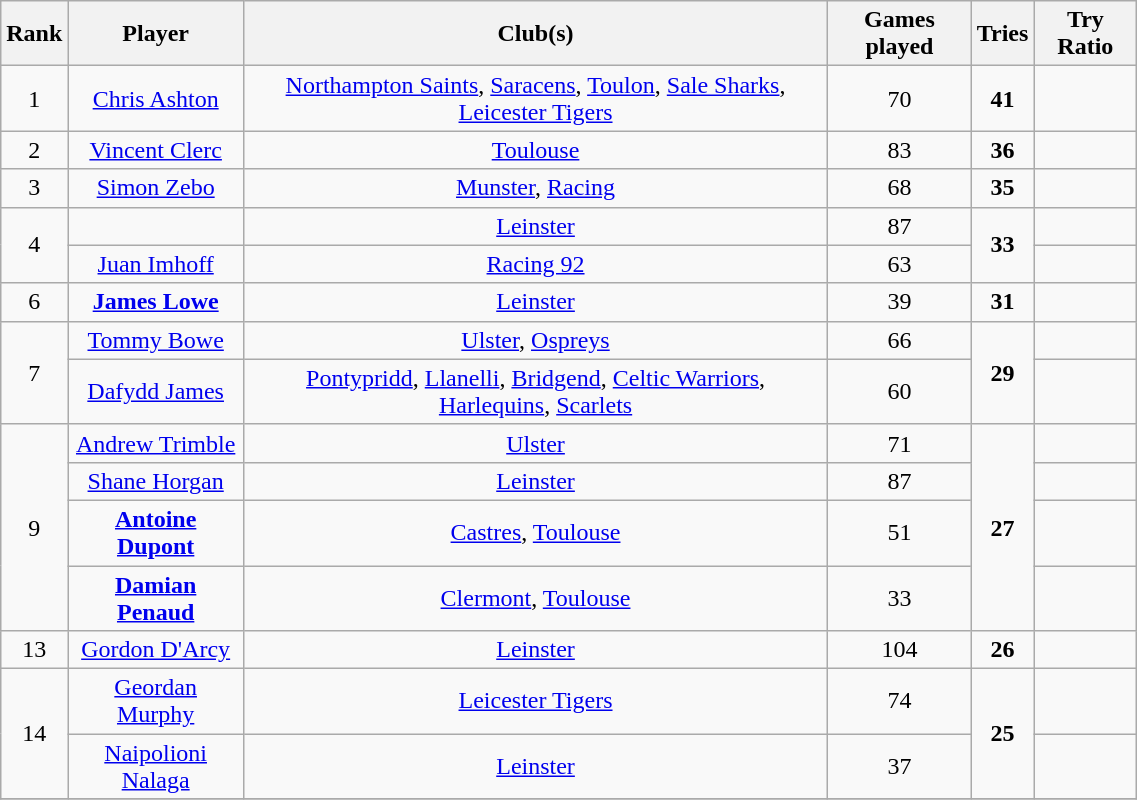<table class=wikitable width="60%" style="text-align:center">
<tr>
<th scope=col>Rank</th>
<th scope=col>Player</th>
<th scope=col>Club(s)</th>
<th>Games played</th>
<th scope="col">Tries</th>
<th>Try Ratio</th>
</tr>
<tr>
<td align=center>1</td>
<td> <a href='#'>Chris Ashton</a></td>
<td><a href='#'>Northampton Saints</a>, <a href='#'>Saracens</a>, <a href='#'>Toulon</a>, <a href='#'>Sale Sharks</a>, <a href='#'>Leicester Tigers</a></td>
<td>70</td>
<td align="center"><strong>41</strong></td>
<td></td>
</tr>
<tr>
<td align=center>2</td>
<td> <a href='#'>Vincent Clerc</a></td>
<td><a href='#'>Toulouse</a></td>
<td>83</td>
<td align="center"><strong>36</strong></td>
<td></td>
</tr>
<tr>
<td style="text-align:center">3</td>
<td> <a href='#'>Simon Zebo</a></td>
<td><a href='#'>Munster</a>, <a href='#'>Racing</a></td>
<td>68</td>
<td style="text-align:center"><strong>35</strong></td>
<td></td>
</tr>
<tr>
<td style="text-align:center" rowspan="2">4</td>
<td></td>
<td><a href='#'>Leinster</a></td>
<td>87</td>
<td align="center"  rowspan="2"><strong>33</strong></td>
<td></td>
</tr>
<tr>
<td> <a href='#'>Juan Imhoff</a></td>
<td><a href='#'>Racing 92</a></td>
<td>63</td>
<td></td>
</tr>
<tr>
<td align="center">6</td>
<td><strong> <a href='#'>James Lowe</a></strong></td>
<td><a href='#'>Leinster</a></td>
<td>39</td>
<td align="center"><strong>31</strong></td>
<td></td>
</tr>
<tr>
<td align="center" rowspan=2>7</td>
<td> <a href='#'>Tommy Bowe</a></td>
<td><a href='#'>Ulster</a>, <a href='#'>Ospreys</a></td>
<td>66</td>
<td align="center" rowspan=2><strong>29</strong></td>
<td></td>
</tr>
<tr>
<td> <a href='#'>Dafydd James</a></td>
<td><a href='#'>Pontypridd</a>, <a href='#'>Llanelli</a>, <a href='#'>Bridgend</a>, <a href='#'>Celtic Warriors</a>, <a href='#'>Harlequins</a>, <a href='#'>Scarlets</a></td>
<td>60</td>
<td></td>
</tr>
<tr>
<td rowspan="4" align="center">9</td>
<td> <a href='#'>Andrew Trimble</a></td>
<td><a href='#'>Ulster</a></td>
<td>71</td>
<td rowspan="4" align="center"><strong>27</strong></td>
<td></td>
</tr>
<tr>
<td> <a href='#'>Shane Horgan</a></td>
<td><a href='#'>Leinster</a></td>
<td>87</td>
<td></td>
</tr>
<tr>
<td><strong> <a href='#'>Antoine Dupont</a></strong></td>
<td><a href='#'>Castres</a>, <a href='#'>Toulouse</a></td>
<td>51</td>
<td></td>
</tr>
<tr>
<td><strong> <a href='#'>Damian Penaud</a></strong></td>
<td><a href='#'>Clermont</a>, <a href='#'>Toulouse</a></td>
<td>33</td>
<td></td>
</tr>
<tr>
<td align="center">13</td>
<td> <a href='#'>Gordon D'Arcy</a></td>
<td><a href='#'>Leinster</a></td>
<td>104</td>
<td align="center"><strong>26</strong></td>
<td></td>
</tr>
<tr>
<td rowspan="2" align="center">14</td>
<td> <a href='#'>Geordan Murphy</a></td>
<td><a href='#'>Leicester Tigers</a></td>
<td>74</td>
<td rowspan="2" align="center"><strong>25</strong></td>
<td></td>
</tr>
<tr>
<td> <a href='#'>Naipolioni Nalaga</a></td>
<td><a href='#'>Leinster</a></td>
<td>37</td>
<td></td>
</tr>
<tr>
</tr>
</table>
